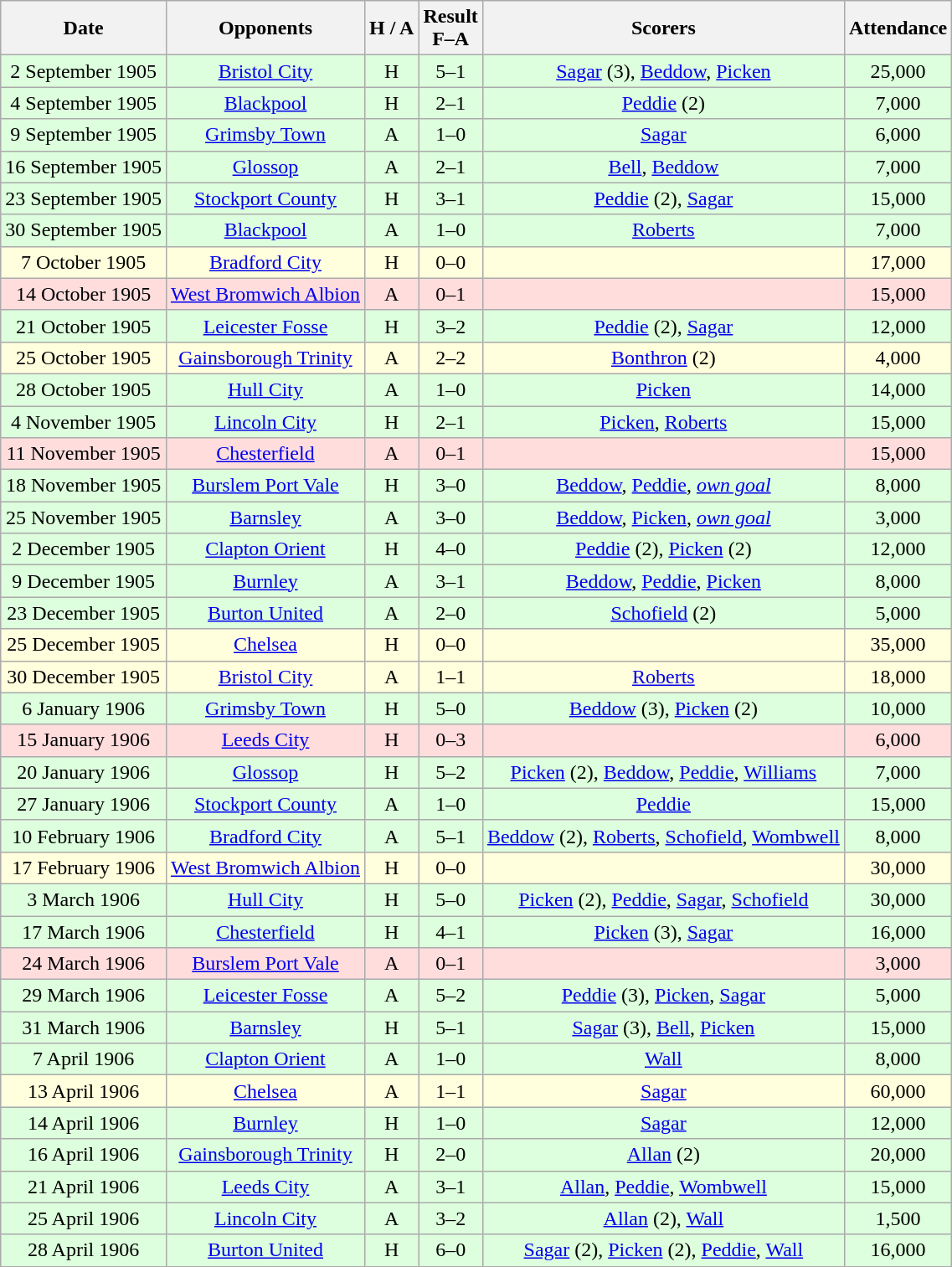<table class="wikitable" style="text-align:center">
<tr>
<th>Date</th>
<th>Opponents</th>
<th>H / A</th>
<th>Result<br>F–A</th>
<th>Scorers</th>
<th>Attendance</th>
</tr>
<tr bgcolor="#ddffdd">
<td>2 September 1905</td>
<td><a href='#'>Bristol City</a></td>
<td>H</td>
<td>5–1</td>
<td><a href='#'>Sagar</a> (3), <a href='#'>Beddow</a>, <a href='#'>Picken</a></td>
<td>25,000</td>
</tr>
<tr bgcolor="#ddffdd">
<td>4 September 1905</td>
<td><a href='#'>Blackpool</a></td>
<td>H</td>
<td>2–1</td>
<td><a href='#'>Peddie</a> (2)</td>
<td>7,000</td>
</tr>
<tr bgcolor="#ddffdd">
<td>9 September 1905</td>
<td><a href='#'>Grimsby Town</a></td>
<td>A</td>
<td>1–0</td>
<td><a href='#'>Sagar</a></td>
<td>6,000</td>
</tr>
<tr bgcolor="#ddffdd">
<td>16 September 1905</td>
<td><a href='#'>Glossop</a></td>
<td>A</td>
<td>2–1</td>
<td><a href='#'>Bell</a>, <a href='#'>Beddow</a></td>
<td>7,000</td>
</tr>
<tr bgcolor="#ddffdd">
<td>23 September 1905</td>
<td><a href='#'>Stockport County</a></td>
<td>H</td>
<td>3–1</td>
<td><a href='#'>Peddie</a> (2), <a href='#'>Sagar</a></td>
<td>15,000</td>
</tr>
<tr bgcolor="#ddffdd">
<td>30 September 1905</td>
<td><a href='#'>Blackpool</a></td>
<td>A</td>
<td>1–0</td>
<td><a href='#'>Roberts</a></td>
<td>7,000</td>
</tr>
<tr bgcolor="#ffffdd">
<td>7 October 1905</td>
<td><a href='#'>Bradford City</a></td>
<td>H</td>
<td>0–0</td>
<td></td>
<td>17,000</td>
</tr>
<tr bgcolor="#ffdddd">
<td>14 October 1905</td>
<td><a href='#'>West Bromwich Albion</a></td>
<td>A</td>
<td>0–1</td>
<td></td>
<td>15,000</td>
</tr>
<tr bgcolor="#ddffdd">
<td>21 October 1905</td>
<td><a href='#'>Leicester Fosse</a></td>
<td>H</td>
<td>3–2</td>
<td><a href='#'>Peddie</a> (2), <a href='#'>Sagar</a></td>
<td>12,000</td>
</tr>
<tr bgcolor="#ffffdd">
<td>25 October 1905</td>
<td><a href='#'>Gainsborough Trinity</a></td>
<td>A</td>
<td>2–2</td>
<td><a href='#'>Bonthron</a> (2)</td>
<td>4,000</td>
</tr>
<tr bgcolor="#ddffdd">
<td>28 October 1905</td>
<td><a href='#'>Hull City</a></td>
<td>A</td>
<td>1–0</td>
<td><a href='#'>Picken</a></td>
<td>14,000</td>
</tr>
<tr bgcolor="#ddffdd">
<td>4 November 1905</td>
<td><a href='#'>Lincoln City</a></td>
<td>H</td>
<td>2–1</td>
<td><a href='#'>Picken</a>, <a href='#'>Roberts</a></td>
<td>15,000</td>
</tr>
<tr bgcolor="#ffdddd">
<td>11 November 1905</td>
<td><a href='#'>Chesterfield</a></td>
<td>A</td>
<td>0–1</td>
<td></td>
<td>15,000</td>
</tr>
<tr bgcolor="#ddffdd">
<td>18 November 1905</td>
<td><a href='#'>Burslem Port Vale</a></td>
<td>H</td>
<td>3–0</td>
<td><a href='#'>Beddow</a>, <a href='#'>Peddie</a>, <em><a href='#'>own goal</a></em></td>
<td>8,000</td>
</tr>
<tr bgcolor="#ddffdd">
<td>25 November 1905</td>
<td><a href='#'>Barnsley</a></td>
<td>A</td>
<td>3–0</td>
<td><a href='#'>Beddow</a>, <a href='#'>Picken</a>, <em><a href='#'>own goal</a></em></td>
<td>3,000</td>
</tr>
<tr bgcolor="#ddffdd">
<td>2 December 1905</td>
<td><a href='#'>Clapton Orient</a></td>
<td>H</td>
<td>4–0</td>
<td><a href='#'>Peddie</a> (2), <a href='#'>Picken</a> (2)</td>
<td>12,000</td>
</tr>
<tr bgcolor="#ddffdd">
<td>9 December 1905</td>
<td><a href='#'>Burnley</a></td>
<td>A</td>
<td>3–1</td>
<td><a href='#'>Beddow</a>, <a href='#'>Peddie</a>, <a href='#'>Picken</a></td>
<td>8,000</td>
</tr>
<tr bgcolor="#ddffdd">
<td>23 December 1905</td>
<td><a href='#'>Burton United</a></td>
<td>A</td>
<td>2–0</td>
<td><a href='#'>Schofield</a> (2)</td>
<td>5,000</td>
</tr>
<tr bgcolor="#ffffdd">
<td>25 December 1905</td>
<td><a href='#'>Chelsea</a></td>
<td>H</td>
<td>0–0</td>
<td></td>
<td>35,000</td>
</tr>
<tr bgcolor="#ffffdd">
<td>30 December 1905</td>
<td><a href='#'>Bristol City</a></td>
<td>A</td>
<td>1–1</td>
<td><a href='#'>Roberts</a></td>
<td>18,000</td>
</tr>
<tr bgcolor="#ddffdd">
<td>6 January 1906</td>
<td><a href='#'>Grimsby Town</a></td>
<td>H</td>
<td>5–0</td>
<td><a href='#'>Beddow</a> (3), <a href='#'>Picken</a> (2)</td>
<td>10,000</td>
</tr>
<tr bgcolor="#ffdddd">
<td>15 January 1906</td>
<td><a href='#'>Leeds City</a></td>
<td>H</td>
<td>0–3</td>
<td></td>
<td>6,000</td>
</tr>
<tr bgcolor="#ddffdd">
<td>20 January 1906</td>
<td><a href='#'>Glossop</a></td>
<td>H</td>
<td>5–2</td>
<td><a href='#'>Picken</a> (2), <a href='#'>Beddow</a>, <a href='#'>Peddie</a>, <a href='#'>Williams</a></td>
<td>7,000</td>
</tr>
<tr bgcolor="#ddffdd">
<td>27 January 1906</td>
<td><a href='#'>Stockport County</a></td>
<td>A</td>
<td>1–0</td>
<td><a href='#'>Peddie</a></td>
<td>15,000</td>
</tr>
<tr bgcolor="#ddffdd">
<td>10 February 1906</td>
<td><a href='#'>Bradford City</a></td>
<td>A</td>
<td>5–1</td>
<td><a href='#'>Beddow</a> (2), <a href='#'>Roberts</a>, <a href='#'>Schofield</a>, <a href='#'>Wombwell</a></td>
<td>8,000</td>
</tr>
<tr bgcolor="#ffffdd">
<td>17 February 1906</td>
<td><a href='#'>West Bromwich Albion</a></td>
<td>H</td>
<td>0–0</td>
<td></td>
<td>30,000</td>
</tr>
<tr bgcolor="#ddffdd">
<td>3 March 1906</td>
<td><a href='#'>Hull City</a></td>
<td>H</td>
<td>5–0</td>
<td><a href='#'>Picken</a> (2), <a href='#'>Peddie</a>, <a href='#'>Sagar</a>, <a href='#'>Schofield</a></td>
<td>30,000</td>
</tr>
<tr bgcolor="#ddffdd">
<td>17 March 1906</td>
<td><a href='#'>Chesterfield</a></td>
<td>H</td>
<td>4–1</td>
<td><a href='#'>Picken</a> (3), <a href='#'>Sagar</a></td>
<td>16,000</td>
</tr>
<tr bgcolor="#ffdddd">
<td>24 March 1906</td>
<td><a href='#'>Burslem Port Vale</a></td>
<td>A</td>
<td>0–1</td>
<td></td>
<td>3,000</td>
</tr>
<tr bgcolor="#ddffdd">
<td>29 March 1906</td>
<td><a href='#'>Leicester Fosse</a></td>
<td>A</td>
<td>5–2</td>
<td><a href='#'>Peddie</a> (3), <a href='#'>Picken</a>, <a href='#'>Sagar</a></td>
<td>5,000</td>
</tr>
<tr bgcolor="#ddffdd">
<td>31 March 1906</td>
<td><a href='#'>Barnsley</a></td>
<td>H</td>
<td>5–1</td>
<td><a href='#'>Sagar</a> (3), <a href='#'>Bell</a>, <a href='#'>Picken</a></td>
<td>15,000</td>
</tr>
<tr bgcolor="#ddffdd">
<td>7 April 1906</td>
<td><a href='#'>Clapton Orient</a></td>
<td>A</td>
<td>1–0</td>
<td><a href='#'>Wall</a></td>
<td>8,000</td>
</tr>
<tr bgcolor="#ffffdd">
<td>13 April 1906</td>
<td><a href='#'>Chelsea</a></td>
<td>A</td>
<td>1–1</td>
<td><a href='#'>Sagar</a></td>
<td>60,000</td>
</tr>
<tr bgcolor="#ddffdd">
<td>14 April 1906</td>
<td><a href='#'>Burnley</a></td>
<td>H</td>
<td>1–0</td>
<td><a href='#'>Sagar</a></td>
<td>12,000</td>
</tr>
<tr bgcolor="#ddffdd">
<td>16 April 1906</td>
<td><a href='#'>Gainsborough Trinity</a></td>
<td>H</td>
<td>2–0</td>
<td><a href='#'>Allan</a> (2)</td>
<td>20,000</td>
</tr>
<tr bgcolor="#ddffdd">
<td>21 April 1906</td>
<td><a href='#'>Leeds City</a></td>
<td>A</td>
<td>3–1</td>
<td><a href='#'>Allan</a>, <a href='#'>Peddie</a>, <a href='#'>Wombwell</a></td>
<td>15,000</td>
</tr>
<tr bgcolor="#ddffdd">
<td>25 April 1906</td>
<td><a href='#'>Lincoln City</a></td>
<td>A</td>
<td>3–2</td>
<td><a href='#'>Allan</a> (2), <a href='#'>Wall</a></td>
<td>1,500</td>
</tr>
<tr bgcolor="#ddffdd">
<td>28 April 1906</td>
<td><a href='#'>Burton United</a></td>
<td>H</td>
<td>6–0</td>
<td><a href='#'>Sagar</a> (2), <a href='#'>Picken</a> (2), <a href='#'>Peddie</a>, <a href='#'>Wall</a></td>
<td>16,000</td>
</tr>
</table>
